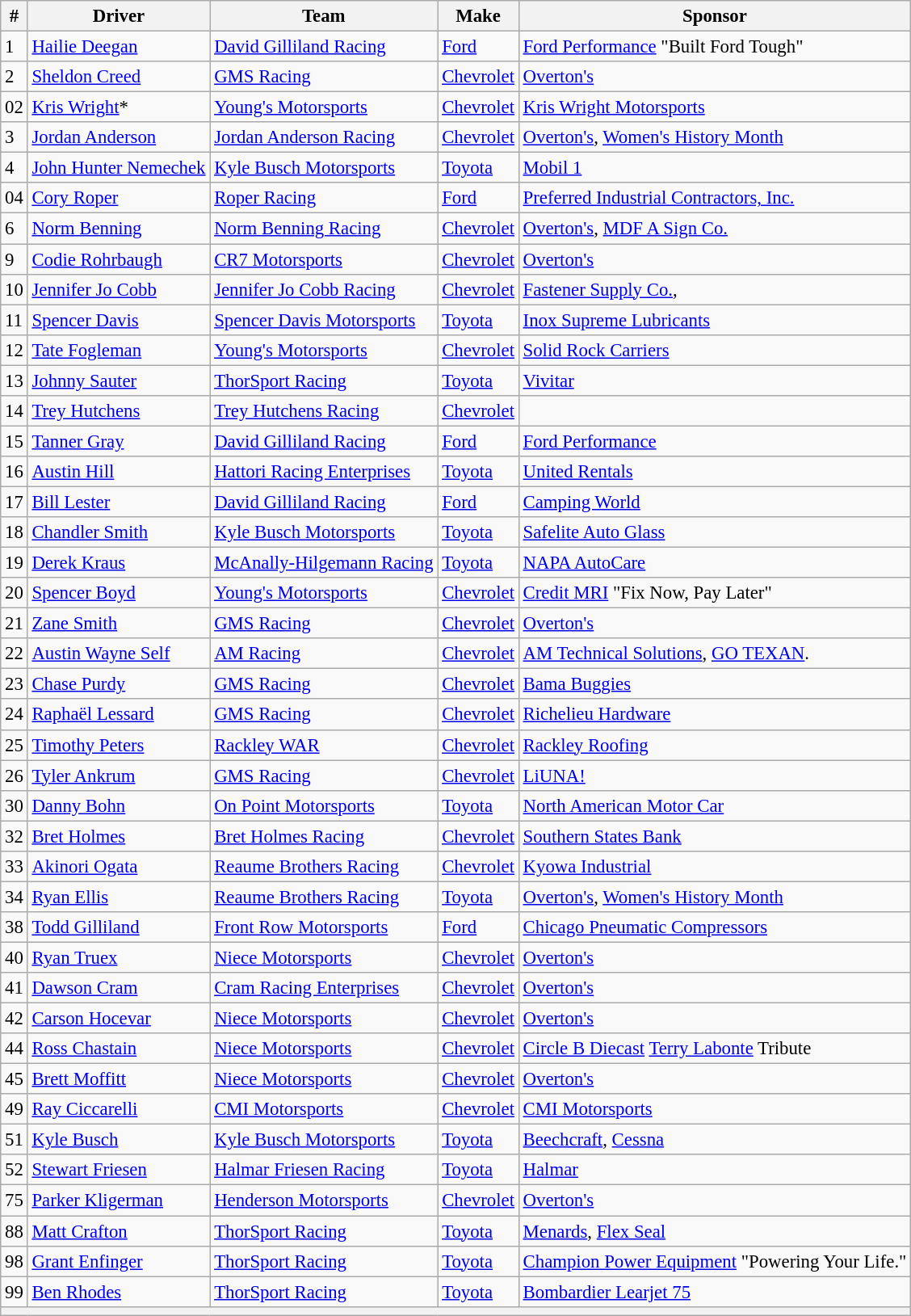<table class="wikitable" style="font-size: 95%;">
<tr>
<th>#</th>
<th>Driver</th>
<th>Team</th>
<th>Make</th>
<th>Sponsor</th>
</tr>
<tr>
<td>1</td>
<td><a href='#'>Hailie Deegan</a></td>
<td><a href='#'>David Gilliland Racing</a></td>
<td><a href='#'>Ford</a></td>
<td><a href='#'>Ford Performance</a> "Built Ford Tough"</td>
</tr>
<tr>
<td>2</td>
<td><a href='#'>Sheldon Creed</a></td>
<td><a href='#'>GMS Racing</a></td>
<td><a href='#'>Chevrolet</a></td>
<td><a href='#'>Overton's</a></td>
</tr>
<tr>
<td>02</td>
<td><a href='#'>Kris Wright</a>*</td>
<td><a href='#'>Young's Motorsports</a></td>
<td><a href='#'>Chevrolet</a></td>
<td><a href='#'>Kris Wright Motorsports</a></td>
</tr>
<tr>
<td>3</td>
<td><a href='#'>Jordan Anderson</a></td>
<td><a href='#'>Jordan Anderson Racing</a></td>
<td><a href='#'>Chevrolet</a></td>
<td><a href='#'>Overton's</a>, <a href='#'>Women's History Month</a></td>
</tr>
<tr>
<td>4</td>
<td><a href='#'>John Hunter Nemechek</a></td>
<td><a href='#'>Kyle Busch Motorsports</a></td>
<td><a href='#'>Toyota</a></td>
<td><a href='#'>Mobil 1</a></td>
</tr>
<tr>
<td>04</td>
<td><a href='#'>Cory Roper</a></td>
<td><a href='#'>Roper Racing</a></td>
<td><a href='#'>Ford</a></td>
<td><a href='#'>Preferred Industrial Contractors, Inc.</a></td>
</tr>
<tr>
<td>6</td>
<td><a href='#'>Norm Benning</a></td>
<td><a href='#'>Norm Benning Racing</a></td>
<td><a href='#'>Chevrolet</a></td>
<td><a href='#'>Overton's</a>, <a href='#'>MDF A Sign Co.</a></td>
</tr>
<tr>
<td>9</td>
<td><a href='#'>Codie Rohrbaugh</a></td>
<td><a href='#'>CR7 Motorsports</a></td>
<td><a href='#'>Chevrolet</a></td>
<td><a href='#'>Overton's</a></td>
</tr>
<tr>
<td>10</td>
<td><a href='#'>Jennifer Jo Cobb</a></td>
<td><a href='#'>Jennifer Jo Cobb Racing</a></td>
<td><a href='#'>Chevrolet</a></td>
<td><a href='#'>Fastener Supply Co.</a>, </td>
</tr>
<tr>
<td>11</td>
<td><a href='#'>Spencer Davis</a></td>
<td><a href='#'>Spencer Davis Motorsports</a></td>
<td><a href='#'>Toyota</a></td>
<td><a href='#'>Inox Supreme Lubricants</a></td>
</tr>
<tr>
<td>12</td>
<td><a href='#'>Tate Fogleman</a></td>
<td><a href='#'>Young's Motorsports</a></td>
<td><a href='#'>Chevrolet</a></td>
<td><a href='#'>Solid Rock Carriers</a></td>
</tr>
<tr>
<td>13</td>
<td><a href='#'>Johnny Sauter</a></td>
<td><a href='#'>ThorSport Racing</a></td>
<td><a href='#'>Toyota</a></td>
<td><a href='#'>Vivitar</a></td>
</tr>
<tr>
<td>14</td>
<td><a href='#'>Trey Hutchens</a></td>
<td><a href='#'>Trey Hutchens Racing</a></td>
<td><a href='#'>Chevrolet</a></td>
<td></td>
</tr>
<tr>
<td>15</td>
<td><a href='#'>Tanner Gray</a></td>
<td><a href='#'>David Gilliland Racing</a></td>
<td><a href='#'>Ford</a></td>
<td><a href='#'>Ford Performance</a></td>
</tr>
<tr>
<td>16</td>
<td><a href='#'>Austin Hill</a></td>
<td><a href='#'>Hattori Racing Enterprises</a></td>
<td><a href='#'>Toyota</a></td>
<td><a href='#'>United Rentals</a></td>
</tr>
<tr>
<td>17</td>
<td><a href='#'>Bill Lester</a></td>
<td><a href='#'>David Gilliland Racing</a></td>
<td><a href='#'>Ford</a></td>
<td><a href='#'>Camping World</a></td>
</tr>
<tr>
<td>18</td>
<td><a href='#'>Chandler Smith</a></td>
<td><a href='#'>Kyle Busch Motorsports</a></td>
<td><a href='#'>Toyota</a></td>
<td><a href='#'>Safelite Auto Glass</a></td>
</tr>
<tr>
<td>19</td>
<td><a href='#'>Derek Kraus</a></td>
<td><a href='#'>McAnally-Hilgemann Racing</a></td>
<td><a href='#'>Toyota</a></td>
<td><a href='#'>NAPA AutoCare</a></td>
</tr>
<tr>
<td>20</td>
<td><a href='#'>Spencer Boyd</a></td>
<td><a href='#'>Young's Motorsports</a></td>
<td><a href='#'>Chevrolet</a></td>
<td><a href='#'>Credit MRI</a> "Fix Now, Pay Later"</td>
</tr>
<tr>
<td>21</td>
<td><a href='#'>Zane Smith</a></td>
<td><a href='#'>GMS Racing</a></td>
<td><a href='#'>Chevrolet</a></td>
<td><a href='#'>Overton's</a></td>
</tr>
<tr>
<td>22</td>
<td><a href='#'>Austin Wayne Self</a></td>
<td><a href='#'>AM Racing</a></td>
<td><a href='#'>Chevrolet</a></td>
<td><a href='#'>AM Technical Solutions</a>, <a href='#'>GO TEXAN</a>.</td>
</tr>
<tr>
<td>23</td>
<td><a href='#'>Chase Purdy</a></td>
<td><a href='#'>GMS Racing</a></td>
<td><a href='#'>Chevrolet</a></td>
<td><a href='#'>Bama Buggies</a></td>
</tr>
<tr>
<td>24</td>
<td><a href='#'>Raphaël Lessard</a></td>
<td><a href='#'>GMS Racing</a></td>
<td><a href='#'>Chevrolet</a></td>
<td><a href='#'>Richelieu Hardware</a></td>
</tr>
<tr>
<td>25</td>
<td><a href='#'>Timothy Peters</a></td>
<td><a href='#'>Rackley WAR</a></td>
<td><a href='#'>Chevrolet</a></td>
<td><a href='#'>Rackley Roofing</a></td>
</tr>
<tr>
<td>26</td>
<td><a href='#'>Tyler Ankrum</a></td>
<td><a href='#'>GMS Racing</a></td>
<td><a href='#'>Chevrolet</a></td>
<td><a href='#'>LiUNA!</a></td>
</tr>
<tr>
<td>30</td>
<td><a href='#'>Danny Bohn</a></td>
<td><a href='#'>On Point Motorsports</a></td>
<td><a href='#'>Toyota</a></td>
<td><a href='#'>North American Motor Car</a></td>
</tr>
<tr>
<td>32</td>
<td><a href='#'>Bret Holmes</a></td>
<td><a href='#'>Bret Holmes Racing</a></td>
<td><a href='#'>Chevrolet</a></td>
<td><a href='#'>Southern States Bank</a></td>
</tr>
<tr>
<td>33</td>
<td><a href='#'>Akinori Ogata</a></td>
<td><a href='#'>Reaume Brothers Racing</a></td>
<td><a href='#'>Chevrolet</a></td>
<td><a href='#'>Kyowa Industrial</a></td>
</tr>
<tr>
<td>34</td>
<td><a href='#'>Ryan Ellis</a></td>
<td><a href='#'>Reaume Brothers Racing</a></td>
<td><a href='#'>Toyota</a></td>
<td><a href='#'>Overton's</a>, <a href='#'>Women's History Month</a></td>
</tr>
<tr>
<td>38</td>
<td><a href='#'>Todd Gilliland</a></td>
<td><a href='#'>Front Row Motorsports</a></td>
<td><a href='#'>Ford</a></td>
<td><a href='#'>Chicago Pneumatic Compressors</a></td>
</tr>
<tr>
<td>40</td>
<td><a href='#'>Ryan Truex</a></td>
<td><a href='#'>Niece Motorsports</a></td>
<td><a href='#'>Chevrolet</a></td>
<td><a href='#'>Overton's</a></td>
</tr>
<tr>
<td>41</td>
<td><a href='#'>Dawson Cram</a></td>
<td><a href='#'>Cram Racing Enterprises</a></td>
<td><a href='#'>Chevrolet</a></td>
<td><a href='#'>Overton's</a></td>
</tr>
<tr>
<td>42</td>
<td><a href='#'>Carson Hocevar</a></td>
<td><a href='#'>Niece Motorsports</a></td>
<td><a href='#'>Chevrolet</a></td>
<td><a href='#'>Overton's</a></td>
</tr>
<tr>
<td>44</td>
<td><a href='#'>Ross Chastain</a></td>
<td><a href='#'>Niece Motorsports</a></td>
<td><a href='#'>Chevrolet</a></td>
<td><a href='#'>Circle B Diecast</a> <a href='#'>Terry Labonte</a> Tribute</td>
</tr>
<tr>
<td>45</td>
<td><a href='#'>Brett Moffitt</a></td>
<td><a href='#'>Niece Motorsports</a></td>
<td><a href='#'>Chevrolet</a></td>
<td><a href='#'>Overton's</a></td>
</tr>
<tr>
<td>49</td>
<td><a href='#'>Ray Ciccarelli</a></td>
<td><a href='#'>CMI Motorsports</a></td>
<td><a href='#'>Chevrolet</a></td>
<td><a href='#'>CMI Motorsports</a></td>
</tr>
<tr>
<td>51</td>
<td><a href='#'>Kyle Busch</a></td>
<td><a href='#'>Kyle Busch Motorsports</a></td>
<td><a href='#'>Toyota</a></td>
<td><a href='#'>Beechcraft</a>, <a href='#'>Cessna</a></td>
</tr>
<tr>
<td>52</td>
<td><a href='#'>Stewart Friesen</a></td>
<td><a href='#'>Halmar Friesen Racing</a></td>
<td><a href='#'>Toyota</a></td>
<td><a href='#'>Halmar</a></td>
</tr>
<tr>
<td>75</td>
<td><a href='#'>Parker Kligerman</a></td>
<td><a href='#'>Henderson Motorsports</a></td>
<td><a href='#'>Chevrolet</a></td>
<td><a href='#'>Overton's</a></td>
</tr>
<tr>
<td>88</td>
<td><a href='#'>Matt Crafton</a></td>
<td><a href='#'>ThorSport Racing</a></td>
<td><a href='#'>Toyota</a></td>
<td><a href='#'>Menards</a>, <a href='#'>Flex Seal</a></td>
</tr>
<tr>
<td>98</td>
<td><a href='#'>Grant Enfinger</a></td>
<td><a href='#'>ThorSport Racing</a></td>
<td><a href='#'>Toyota</a></td>
<td><a href='#'>Champion Power Equipment</a> "Powering Your Life."</td>
</tr>
<tr>
<td>99</td>
<td><a href='#'>Ben Rhodes</a></td>
<td><a href='#'>ThorSport Racing</a></td>
<td><a href='#'>Toyota</a></td>
<td><a href='#'>Bombardier Learjet 75</a></td>
</tr>
<tr>
<th colspan="5"></th>
</tr>
</table>
